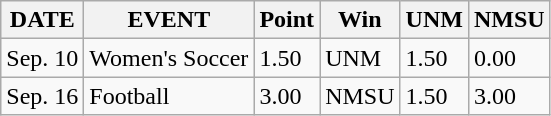<table class="wikitable">
<tr>
<th>DATE</th>
<th>EVENT</th>
<th>Point</th>
<th>Win</th>
<th>UNM</th>
<th>NMSU</th>
</tr>
<tr>
<td>Sep. 10</td>
<td>Women's Soccer</td>
<td>1.50</td>
<td>UNM</td>
<td>1.50</td>
<td>0.00</td>
</tr>
<tr>
<td>Sep. 16</td>
<td>Football</td>
<td>3.00</td>
<td>NMSU</td>
<td>1.50</td>
<td>3.00</td>
</tr>
</table>
